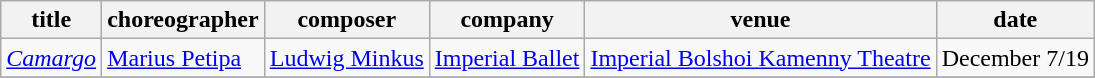<table class="wikitable sortable">
<tr>
<th>title</th>
<th>choreographer</th>
<th>composer</th>
<th>company</th>
<th>venue</th>
<th>date</th>
</tr>
<tr>
<td><em><a href='#'> Camargo</a></em></td>
<td><a href='#'>Marius Petipa</a></td>
<td><a href='#'>Ludwig Minkus</a></td>
<td><a href='#'>Imperial Ballet</a></td>
<td><a href='#'>Imperial Bolshoi Kamenny Theatre</a></td>
<td>December 7/19</td>
</tr>
<tr>
</tr>
</table>
